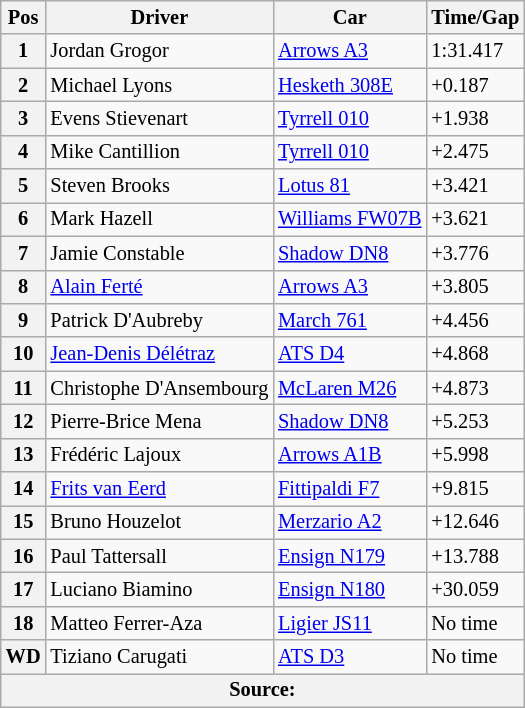<table class="wikitable" style="font-size: 85%;">
<tr>
<th>Pos</th>
<th>Driver</th>
<th>Car</th>
<th>Time/Gap</th>
</tr>
<tr>
<th>1</th>
<td> Jordan Grogor</td>
<td><a href='#'>Arrows A3</a></td>
<td>1:31.417</td>
</tr>
<tr>
<th>2</th>
<td> Michael Lyons</td>
<td><a href='#'>Hesketh 308E</a></td>
<td>+0.187</td>
</tr>
<tr>
<th>3</th>
<td> Evens Stievenart</td>
<td><a href='#'>Tyrrell 010</a></td>
<td>+1.938</td>
</tr>
<tr>
<th>4</th>
<td> Mike Cantillion</td>
<td><a href='#'>Tyrrell 010</a></td>
<td>+2.475</td>
</tr>
<tr>
<th>5</th>
<td> Steven Brooks</td>
<td><a href='#'>Lotus 81</a></td>
<td>+3.421</td>
</tr>
<tr>
<th>6</th>
<td> Mark Hazell</td>
<td><a href='#'>Williams FW07B</a></td>
<td>+3.621</td>
</tr>
<tr>
<th>7</th>
<td> Jamie Constable</td>
<td><a href='#'>Shadow DN8</a></td>
<td>+3.776</td>
</tr>
<tr>
<th>8</th>
<td> <a href='#'>Alain Ferté</a></td>
<td><a href='#'>Arrows A3</a></td>
<td>+3.805</td>
</tr>
<tr>
<th>9</th>
<td> Patrick D'Aubreby</td>
<td><a href='#'>March 761</a></td>
<td>+4.456</td>
</tr>
<tr>
<th>10</th>
<td> <a href='#'>Jean-Denis Délétraz</a></td>
<td><a href='#'>ATS D4</a></td>
<td>+4.868</td>
</tr>
<tr>
<th>11</th>
<td> Christophe D'Ansembourg</td>
<td><a href='#'>McLaren M26</a></td>
<td>+4.873</td>
</tr>
<tr>
<th>12</th>
<td> Pierre-Brice Mena</td>
<td><a href='#'>Shadow DN8</a></td>
<td>+5.253</td>
</tr>
<tr>
<th>13</th>
<td> Frédéric Lajoux</td>
<td><a href='#'>Arrows A1B</a></td>
<td>+5.998</td>
</tr>
<tr>
<th>14</th>
<td> <a href='#'>Frits van Eerd</a></td>
<td><a href='#'>Fittipaldi F7</a></td>
<td>+9.815</td>
</tr>
<tr>
<th>15</th>
<td> Bruno Houzelot</td>
<td><a href='#'>Merzario A2</a></td>
<td>+12.646</td>
</tr>
<tr>
<th>16</th>
<td> Paul Tattersall</td>
<td><a href='#'>Ensign N179</a></td>
<td>+13.788</td>
</tr>
<tr>
<th>17</th>
<td> Luciano Biamino</td>
<td><a href='#'>Ensign N180</a></td>
<td>+30.059</td>
</tr>
<tr>
<th>18</th>
<td> Matteo Ferrer-Aza</td>
<td><a href='#'>Ligier JS11</a></td>
<td>No time</td>
</tr>
<tr>
<th>WD</th>
<td> Tiziano Carugati</td>
<td><a href='#'>ATS D3</a></td>
<td>No time</td>
</tr>
<tr>
<th colspan=4>Source:</th>
</tr>
</table>
